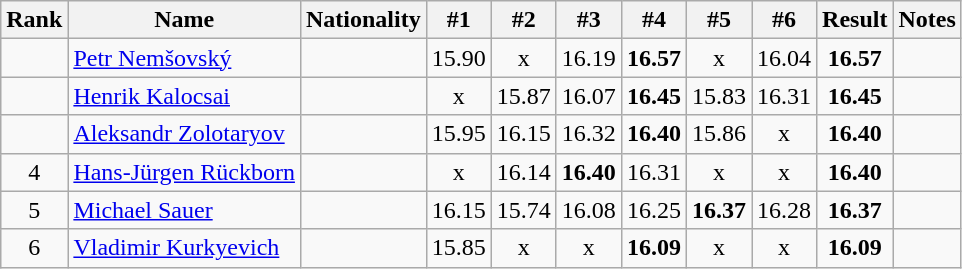<table class="wikitable sortable" style="text-align:center">
<tr>
<th>Rank</th>
<th>Name</th>
<th>Nationality</th>
<th>#1</th>
<th>#2</th>
<th>#3</th>
<th>#4</th>
<th>#5</th>
<th>#6</th>
<th>Result</th>
<th>Notes</th>
</tr>
<tr>
<td></td>
<td align="left"><a href='#'>Petr Nemšovský</a></td>
<td align=left></td>
<td>15.90</td>
<td>x</td>
<td>16.19</td>
<td><strong>16.57</strong></td>
<td>x</td>
<td>16.04</td>
<td><strong>16.57</strong></td>
<td></td>
</tr>
<tr>
<td></td>
<td align="left"><a href='#'>Henrik Kalocsai</a></td>
<td align=left></td>
<td>x</td>
<td>15.87</td>
<td>16.07</td>
<td><strong>16.45</strong></td>
<td>15.83</td>
<td>16.31</td>
<td><strong>16.45</strong></td>
<td></td>
</tr>
<tr>
<td></td>
<td align="left"><a href='#'>Aleksandr Zolotaryov</a></td>
<td align=left></td>
<td>15.95</td>
<td>16.15</td>
<td>16.32</td>
<td><strong>16.40</strong></td>
<td>15.86</td>
<td>x</td>
<td><strong>16.40</strong></td>
<td></td>
</tr>
<tr>
<td>4</td>
<td align="left"><a href='#'>Hans-Jürgen Rückborn</a></td>
<td align=left></td>
<td>x</td>
<td>16.14</td>
<td><strong>16.40</strong></td>
<td>16.31</td>
<td>x</td>
<td>x</td>
<td><strong>16.40</strong></td>
<td></td>
</tr>
<tr>
<td>5</td>
<td align="left"><a href='#'>Michael Sauer</a></td>
<td align=left></td>
<td>16.15</td>
<td>15.74</td>
<td>16.08</td>
<td>16.25</td>
<td><strong>16.37</strong></td>
<td>16.28</td>
<td><strong>16.37</strong></td>
<td></td>
</tr>
<tr>
<td>6</td>
<td align="left"><a href='#'>Vladimir Kurkyevich</a></td>
<td align=left></td>
<td>15.85</td>
<td>x</td>
<td>x</td>
<td><strong>16.09</strong></td>
<td>x</td>
<td>x</td>
<td><strong>16.09</strong></td>
<td></td>
</tr>
</table>
